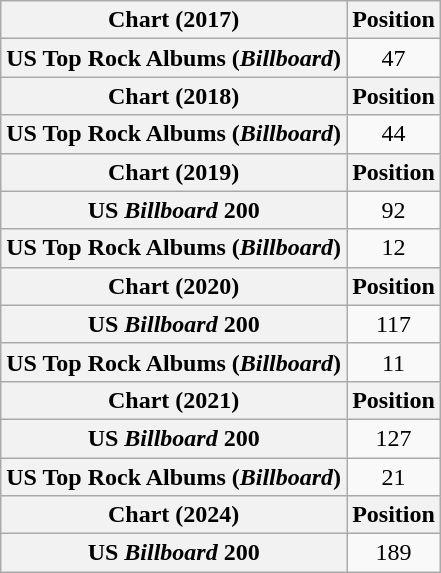<table class="wikitable plainrowheaders" style="text-align:center">
<tr>
<th scope="col">Chart (2017)</th>
<th scope="col">Position</th>
</tr>
<tr>
<th scope="row">US Top Rock Albums (<em>Billboard</em>)</th>
<td>47</td>
</tr>
<tr>
<th scope="col">Chart (2018)</th>
<th scope="col">Position</th>
</tr>
<tr>
<th scope="row">US Top Rock Albums (<em>Billboard</em>)</th>
<td>44</td>
</tr>
<tr>
<th scope="col">Chart (2019)</th>
<th scope="col">Position</th>
</tr>
<tr>
<th scope="row">US <em>Billboard</em> 200</th>
<td>92</td>
</tr>
<tr>
<th scope="row">US Top Rock Albums (<em>Billboard</em>)</th>
<td>12</td>
</tr>
<tr>
<th scope="col">Chart (2020)</th>
<th scope="col">Position</th>
</tr>
<tr>
<th scope="row">US <em>Billboard</em> 200</th>
<td>117</td>
</tr>
<tr>
<th scope="row">US Top Rock Albums (<em>Billboard</em>)</th>
<td>11</td>
</tr>
<tr>
<th scope="col">Chart (2021)</th>
<th scope="col">Position</th>
</tr>
<tr>
<th scope="row">US <em>Billboard</em> 200</th>
<td>127</td>
</tr>
<tr>
<th scope="row">US Top Rock Albums (<em>Billboard</em>)</th>
<td>21</td>
</tr>
<tr>
<th scope="col">Chart (2024)</th>
<th scope="col">Position</th>
</tr>
<tr>
<th scope="row">US <em>Billboard</em> 200</th>
<td>189</td>
</tr>
</table>
